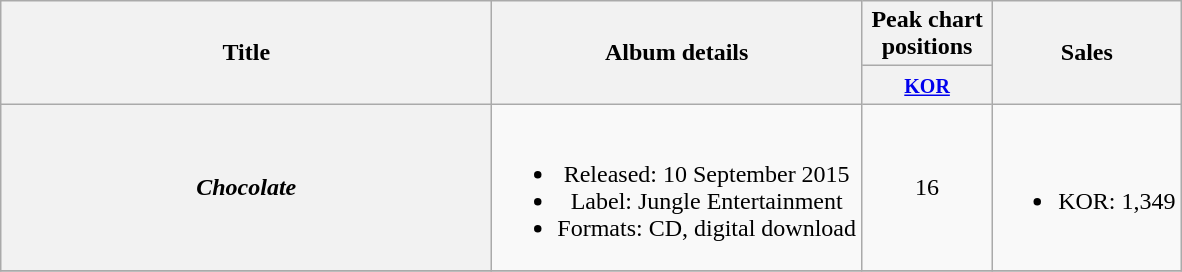<table class="wikitable plainrowheaders" style="text-align:center;">
<tr>
<th rowspan="2" scope="col" style="width:20em;">Title</th>
<th rowspan="2" scope="col">Album details</th>
<th colspan="1" scope="col" style="width:5em;">Peak chart positions</th>
<th rowspan="2" scope="col">Sales</th>
</tr>
<tr>
<th><small><a href='#'>KOR</a></small><br></th>
</tr>
<tr>
<th scope="row"><em>Chocolate</em></th>
<td><br><ul><li>Released: 10 September 2015</li><li>Label: Jungle Entertainment</li><li>Formats: CD, digital download</li></ul></td>
<td>16</td>
<td><br><ul><li>KOR: 1,349</li></ul></td>
</tr>
<tr>
</tr>
</table>
